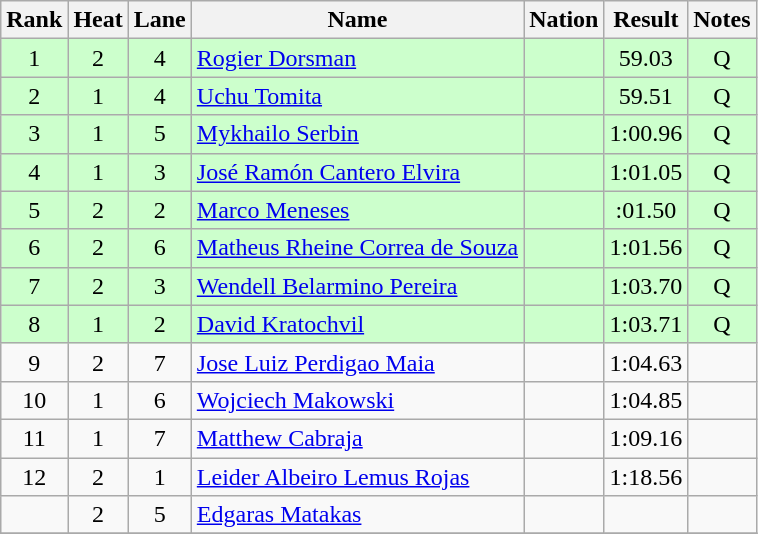<table class="wikitable sortable" style="text-align:center">
<tr>
<th>Rank</th>
<th>Heat</th>
<th>Lane</th>
<th>Name</th>
<th>Nation</th>
<th>Result</th>
<th>Notes</th>
</tr>
<tr bgcolor=ccffcc>
<td>1</td>
<td>2</td>
<td>4</td>
<td align=left><a href='#'>Rogier Dorsman</a></td>
<td align=left></td>
<td>59.03</td>
<td>Q</td>
</tr>
<tr bgcolor=ccffcc>
<td>2</td>
<td>1</td>
<td>4</td>
<td align=left><a href='#'>Uchu Tomita</a></td>
<td align=left></td>
<td>59.51</td>
<td>Q</td>
</tr>
<tr bgcolor=ccffcc>
<td>3</td>
<td>1</td>
<td>5</td>
<td align=left><a href='#'>Mykhailo Serbin</a></td>
<td align=left></td>
<td>1:00.96</td>
<td>Q</td>
</tr>
<tr bgcolor=ccffcc>
<td>4</td>
<td>1</td>
<td>3</td>
<td align=left><a href='#'>José Ramón Cantero Elvira</a></td>
<td align=left></td>
<td>1:01.05</td>
<td>Q</td>
</tr>
<tr bgcolor=ccffcc>
<td>5</td>
<td>2</td>
<td>2</td>
<td align=left><a href='#'>Marco Meneses</a></td>
<td align=left></td>
<td>:01.50</td>
<td>Q</td>
</tr>
<tr bgcolor=ccffcc>
<td>6</td>
<td>2</td>
<td>6</td>
<td align=left><a href='#'>Matheus Rheine Correa de Souza</a></td>
<td align=left></td>
<td>1:01.56</td>
<td>Q</td>
</tr>
<tr bgcolor=ccffcc>
<td>7</td>
<td>2</td>
<td>3</td>
<td align=left><a href='#'>Wendell Belarmino Pereira</a></td>
<td align=left></td>
<td>1:03.70</td>
<td>Q</td>
</tr>
<tr bgcolor=ccffcc>
<td>8</td>
<td>1</td>
<td>2</td>
<td align=left><a href='#'>David Kratochvil</a></td>
<td align=left></td>
<td>1:03.71</td>
<td>Q</td>
</tr>
<tr>
<td>9</td>
<td>2</td>
<td>7</td>
<td align=left><a href='#'>Jose Luiz Perdigao Maia</a></td>
<td align=left></td>
<td>1:04.63</td>
<td></td>
</tr>
<tr>
<td>10</td>
<td>1</td>
<td>6</td>
<td align=left><a href='#'>Wojciech Makowski</a></td>
<td align=left></td>
<td>1:04.85</td>
<td></td>
</tr>
<tr>
<td>11</td>
<td>1</td>
<td>7</td>
<td align=left><a href='#'>Matthew Cabraja</a></td>
<td align=left></td>
<td>1:09.16</td>
<td></td>
</tr>
<tr>
<td>12</td>
<td>2</td>
<td>1</td>
<td align=left><a href='#'>Leider Albeiro Lemus Rojas</a></td>
<td align=left></td>
<td>1:18.56</td>
<td></td>
</tr>
<tr>
<td></td>
<td>2</td>
<td>5</td>
<td align=left><a href='#'>Edgaras Matakas</a></td>
<td align=left></td>
<td data-sort-value=9:99.99></td>
<td></td>
</tr>
<tr>
</tr>
</table>
